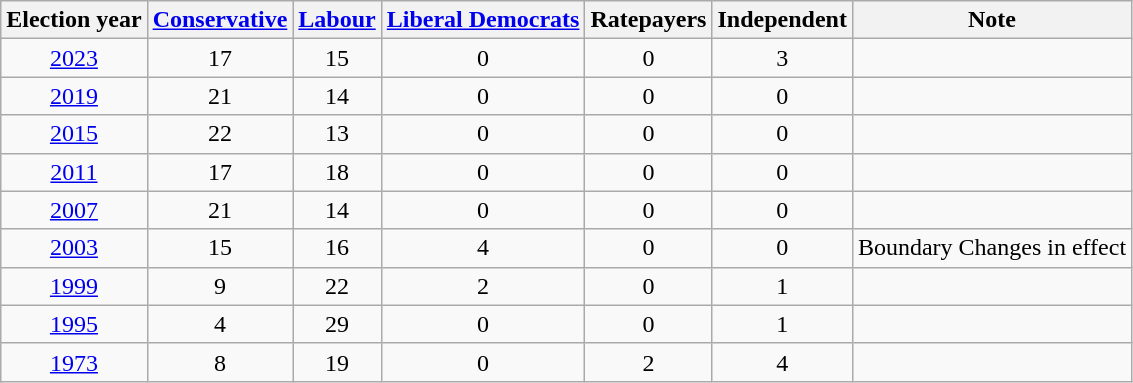<table class="wikitable" style="text-align:center;">
<tr>
<th>Election year</th>
<th><a href='#'>Conservative</a></th>
<th><a href='#'>Labour</a></th>
<th><a href='#'>Liberal Democrats</a></th>
<th>Ratepayers</th>
<th>Independent</th>
<th>Note</th>
</tr>
<tr>
<td><a href='#'>2023</a></td>
<td>17</td>
<td>15</td>
<td>0</td>
<td>0</td>
<td>3</td>
<td></td>
</tr>
<tr>
<td><a href='#'>2019</a></td>
<td>21</td>
<td>14</td>
<td>0</td>
<td>0</td>
<td>0</td>
<td></td>
</tr>
<tr>
<td><a href='#'>2015</a></td>
<td>22</td>
<td>13</td>
<td>0</td>
<td>0</td>
<td>0</td>
<td></td>
</tr>
<tr>
<td><a href='#'>2011</a></td>
<td>17</td>
<td>18</td>
<td>0</td>
<td>0</td>
<td>0</td>
<td></td>
</tr>
<tr>
<td><a href='#'>2007</a></td>
<td>21</td>
<td>14</td>
<td>0</td>
<td>0</td>
<td>0</td>
<td></td>
</tr>
<tr>
<td><a href='#'>2003</a></td>
<td>15</td>
<td>16</td>
<td>4</td>
<td>0</td>
<td>0</td>
<td>Boundary Changes in effect</td>
</tr>
<tr>
<td><a href='#'>1999</a></td>
<td>9</td>
<td>22</td>
<td>2</td>
<td>0</td>
<td>1</td>
<td></td>
</tr>
<tr>
<td><a href='#'>1995</a></td>
<td>4</td>
<td>29</td>
<td>0</td>
<td>0</td>
<td>1</td>
<td></td>
</tr>
<tr>
<td><a href='#'>1973</a></td>
<td>8</td>
<td>19</td>
<td>0</td>
<td>2</td>
<td>4</td>
<td></td>
</tr>
</table>
